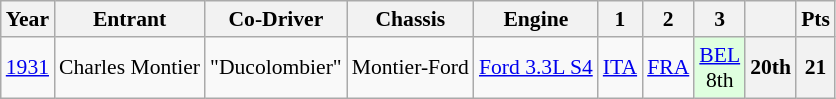<table class="wikitable" style="text-align:center; font-size:90%">
<tr>
<th>Year</th>
<th>Entrant</th>
<th>Co-Driver</th>
<th>Chassis</th>
<th>Engine</th>
<th>1</th>
<th>2</th>
<th>3</th>
<th></th>
<th>Pts</th>
</tr>
<tr>
<td><a href='#'>1931</a></td>
<td> Charles Montier</td>
<td>"Ducolombier"</td>
<td>Montier-Ford</td>
<td><a href='#'>Ford 3.3L S4</a></td>
<td><a href='#'>ITA</a></td>
<td><a href='#'>FRA</a></td>
<td style="background:#dfffdf;"><a href='#'>BEL</a><br>8th</td>
<th>20th</th>
<th>21</th>
</tr>
</table>
